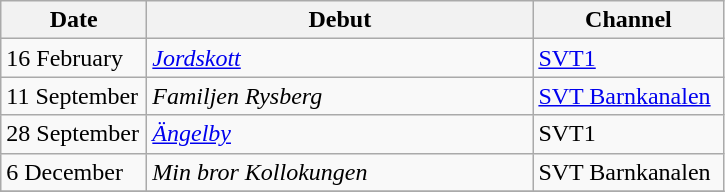<table class="wikitable">
<tr>
<th width=90>Date</th>
<th width=250>Debut</th>
<th width=120>Channel</th>
</tr>
<tr>
<td>16 February</td>
<td><em><a href='#'>Jordskott</a></em></td>
<td><a href='#'>SVT1</a></td>
</tr>
<tr>
<td>11 September</td>
<td><em>Familjen Rysberg</em></td>
<td><a href='#'>SVT Barnkanalen</a></td>
</tr>
<tr>
<td>28 September</td>
<td><em><a href='#'>Ängelby</a></em></td>
<td>SVT1</td>
</tr>
<tr>
<td>6 December</td>
<td><em>Min bror Kollokungen</em></td>
<td>SVT Barnkanalen</td>
</tr>
<tr>
</tr>
</table>
